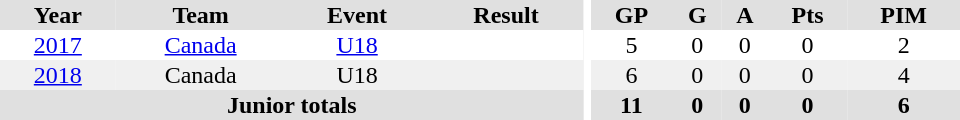<table border="0" cellpadding="1" cellspacing="0" ID="Table3" style="text-align:center; width:40em">
<tr ALIGN="center" bgcolor="#e0e0e0">
<th>Year</th>
<th>Team</th>
<th>Event</th>
<th>Result</th>
<th rowspan="99" bgcolor="#ffffff"></th>
<th>GP</th>
<th>G</th>
<th>A</th>
<th>Pts</th>
<th>PIM</th>
</tr>
<tr>
<td><a href='#'>2017</a></td>
<td><a href='#'>Canada</a></td>
<td><a href='#'>U18</a></td>
<td></td>
<td>5</td>
<td>0</td>
<td>0</td>
<td>0</td>
<td>2</td>
</tr>
<tr bgcolor="#f0f0f0">
<td><a href='#'>2018</a></td>
<td>Canada</td>
<td>U18</td>
<td></td>
<td>6</td>
<td>0</td>
<td>0</td>
<td>0</td>
<td>4</td>
</tr>
<tr bgcolor="#e0e0e0">
<th colspan="4">Junior totals</th>
<th>11</th>
<th>0</th>
<th>0</th>
<th>0</th>
<th>6</th>
</tr>
</table>
